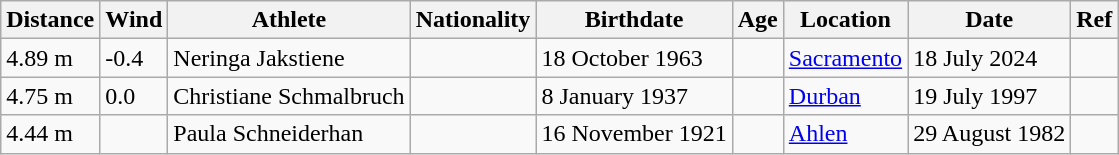<table class="wikitable">
<tr>
<th>Distance</th>
<th>Wind</th>
<th>Athlete</th>
<th>Nationality</th>
<th>Birthdate</th>
<th>Age</th>
<th>Location</th>
<th>Date</th>
<th>Ref</th>
</tr>
<tr>
<td>4.89 m</td>
<td>-0.4</td>
<td>Neringa Jakstiene</td>
<td></td>
<td>18 October 1963</td>
<td></td>
<td><a href='#'>Sacramento</a></td>
<td>18 July 2024</td>
<td></td>
</tr>
<tr>
<td>4.75 m</td>
<td>0.0</td>
<td>Christiane Schmalbruch</td>
<td></td>
<td>8 January 1937</td>
<td></td>
<td><a href='#'>Durban</a></td>
<td>19 July 1997</td>
<td></td>
</tr>
<tr>
<td>4.44 m</td>
<td></td>
<td>Paula Schneiderhan</td>
<td></td>
<td>16 November 1921</td>
<td></td>
<td><a href='#'>Ahlen</a></td>
<td>29 August 1982</td>
<td></td>
</tr>
</table>
